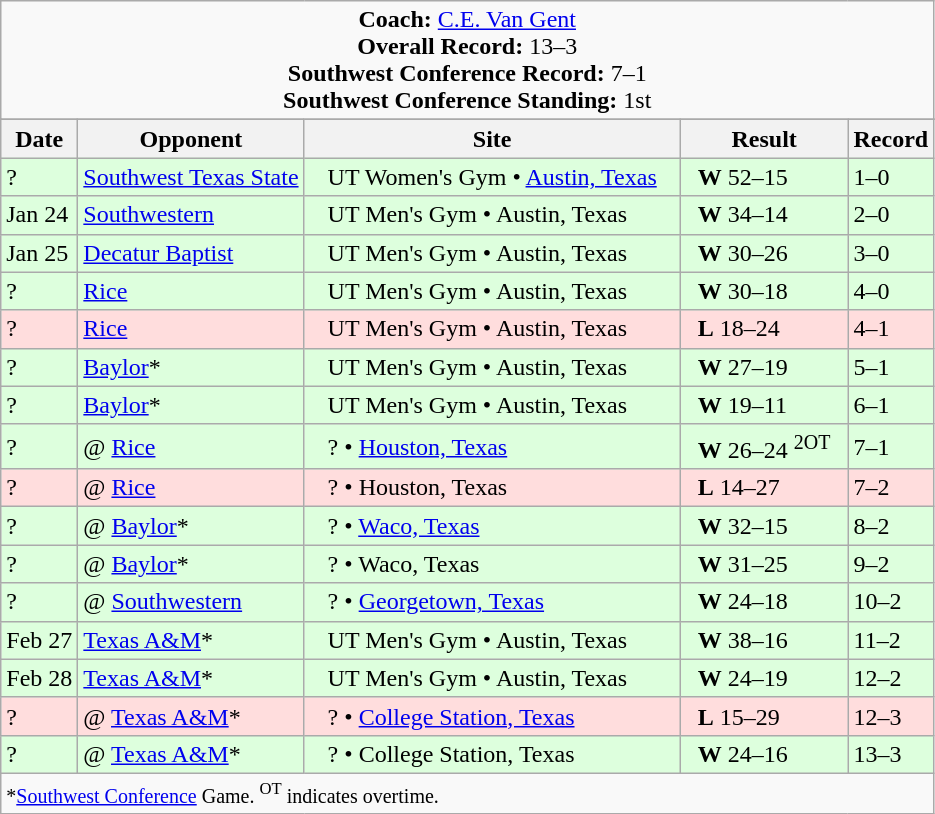<table class="wikitable">
<tr>
<td colspan=8 style="text-align: center;"><strong>Coach:</strong> <a href='#'>C.E. Van Gent</a><br><strong>Overall Record:</strong> 13–3<br><strong>Southwest Conference Record:</strong> 7–1<br><strong>Southwest Conference Standing:</strong> 1st</td>
</tr>
<tr>
</tr>
<tr>
<th>Date</th>
<th>Opponent</th>
<th>Site</th>
<th>Result</th>
<th>Record</th>
</tr>
<tr style="background: #ddffdd;">
<td>?</td>
<td><a href='#'>Southwest Texas State</a></td>
<td>   UT Women's Gym • <a href='#'>Austin, Texas</a>   </td>
<td>  <strong>W</strong> 52–15  </td>
<td>1–0</td>
</tr>
<tr style="background: #ddffdd;">
<td>Jan 24</td>
<td><a href='#'>Southwestern</a></td>
<td>   UT Men's Gym • Austin, Texas   </td>
<td>  <strong>W</strong> 34–14  </td>
<td>2–0</td>
</tr>
<tr style="background: #ddffdd;">
<td>Jan 25</td>
<td><a href='#'>Decatur Baptist</a></td>
<td>   UT Men's Gym • Austin, Texas   </td>
<td>  <strong>W</strong> 30–26  </td>
<td>3–0</td>
</tr>
<tr style="background: #ddffdd;">
<td>?</td>
<td><a href='#'>Rice</a></td>
<td>   UT Men's Gym • Austin, Texas   </td>
<td>  <strong>W</strong> 30–18  </td>
<td>4–0</td>
</tr>
<tr style="background: #ffdddd;">
<td>?</td>
<td><a href='#'>Rice</a></td>
<td>   UT Men's Gym • Austin, Texas   </td>
<td>  <strong>L</strong> 18–24  </td>
<td>4–1</td>
</tr>
<tr style="background: #ddffdd;">
<td>?</td>
<td><a href='#'>Baylor</a>*</td>
<td>   UT Men's Gym • Austin, Texas   </td>
<td>  <strong>W</strong> 27–19  </td>
<td>5–1</td>
</tr>
<tr style="background: #ddffdd;">
<td>?</td>
<td><a href='#'>Baylor</a>*</td>
<td>   UT Men's Gym • Austin, Texas   </td>
<td>  <strong>W</strong> 19–11  </td>
<td>6–1</td>
</tr>
<tr style="background: #ddffdd;">
<td>?</td>
<td>@ <a href='#'>Rice</a></td>
<td>   ? • <a href='#'>Houston, Texas</a>   </td>
<td>  <strong>W</strong> 26–24 <sup>2OT</sup>  </td>
<td>7–1</td>
</tr>
<tr style="background: #ffdddd;">
<td>?</td>
<td>@ <a href='#'>Rice</a></td>
<td>   ? • Houston, Texas   </td>
<td>  <strong>L</strong> 14–27  </td>
<td>7–2</td>
</tr>
<tr style="background: #ddffdd;">
<td>?</td>
<td>@ <a href='#'>Baylor</a>*</td>
<td>   ? • <a href='#'>Waco, Texas</a>   </td>
<td>  <strong>W</strong> 32–15  </td>
<td>8–2</td>
</tr>
<tr style="background: #ddffdd;">
<td>?</td>
<td>@ <a href='#'>Baylor</a>*</td>
<td>   ? • Waco, Texas   </td>
<td>  <strong>W</strong> 31–25  </td>
<td>9–2</td>
</tr>
<tr style="background: #ddffdd;">
<td>?</td>
<td>@ <a href='#'>Southwestern</a></td>
<td>   ? • <a href='#'>Georgetown, Texas</a>   </td>
<td>  <strong>W</strong> 24–18  </td>
<td>10–2</td>
</tr>
<tr style="background: #ddffdd;">
<td>Feb 27</td>
<td><a href='#'>Texas A&M</a>*</td>
<td>   UT Men's Gym • Austin, Texas   </td>
<td>  <strong>W</strong> 38–16  </td>
<td>11–2</td>
</tr>
<tr style="background: #ddffdd;">
<td>Feb 28</td>
<td><a href='#'>Texas A&M</a>*</td>
<td>   UT Men's Gym • Austin, Texas   </td>
<td>  <strong>W</strong> 24–19  </td>
<td>12–2</td>
</tr>
<tr style="background: #ffdddd;">
<td>?</td>
<td>@ <a href='#'>Texas A&M</a>*</td>
<td>   ? • <a href='#'>College Station, Texas</a>   </td>
<td>  <strong>L</strong> 15–29  </td>
<td>12–3</td>
</tr>
<tr style="background: #ddffdd;">
<td>?</td>
<td>@ <a href='#'>Texas A&M</a>*</td>
<td>   ? • College Station, Texas   </td>
<td>  <strong>W</strong> 24–16  </td>
<td>13–3</td>
</tr>
<tr>
<td colspan=8><small>*<a href='#'>Southwest Conference</a> Game. <sup>OT</sup> indicates overtime.</small></td>
</tr>
</table>
